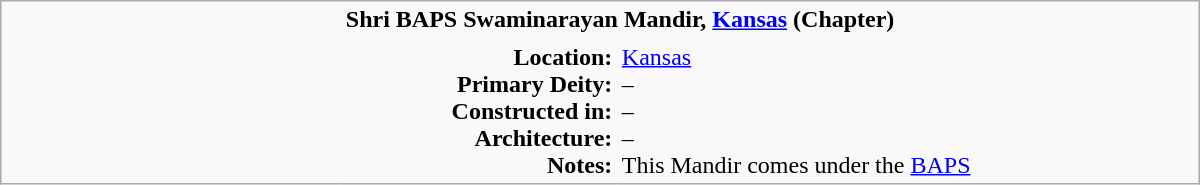<table class="wikitable plain" border="0" width="800">
<tr>
<td width="220px" rowspan="2" style="border:none;"></td>
<td valign="top" colspan=2 style="border:none;"><strong>Shri BAPS Swaminarayan Mandir, <a href='#'>Kansas</a> (Chapter)</strong></td>
</tr>
<tr>
<td valign="top" style="text-align:right; border:none;"><strong>Location:</strong><br><strong>Primary Deity:</strong><br><strong>Constructed in:</strong><br><strong>Architecture:</strong><br><strong>Notes:</strong></td>
<td valign="top" style="border:none;"><a href='#'>Kansas</a> <br>– <br>– <br>– <br>This Mandir comes under the <a href='#'>BAPS</a></td>
</tr>
</table>
